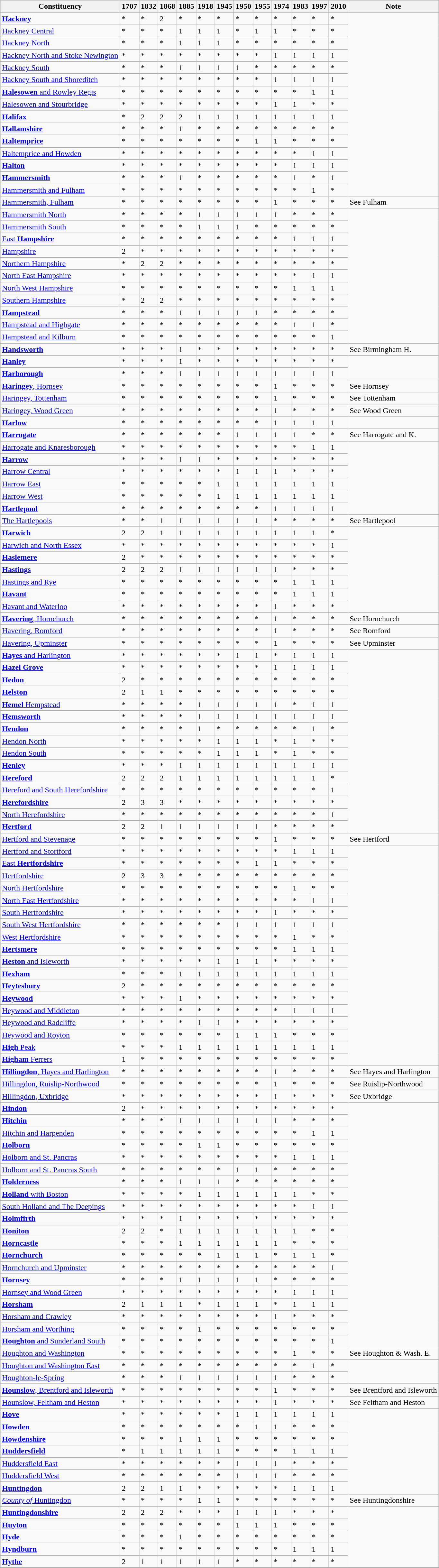<table class="wikitable">
<tr>
<th>Constituency</th>
<th>1707</th>
<th>1832</th>
<th>1868</th>
<th>1885</th>
<th>1918</th>
<th>1945</th>
<th>1950</th>
<th>1955</th>
<th>1974</th>
<th>1983</th>
<th>1997</th>
<th>2010</th>
<th>Note</th>
</tr>
<tr>
<td><strong><a href='#'>Hackney</a></strong></td>
<td>*</td>
<td>*</td>
<td>2</td>
<td>*</td>
<td>*</td>
<td>*</td>
<td>*</td>
<td>*</td>
<td>*</td>
<td>*</td>
<td>*</td>
<td>*</td>
</tr>
<tr>
<td><a href='#'>Hackney Central</a></td>
<td>*</td>
<td>*</td>
<td>*</td>
<td>1</td>
<td>1</td>
<td>1</td>
<td>*</td>
<td>1</td>
<td>1</td>
<td>*</td>
<td>*</td>
<td>*</td>
</tr>
<tr>
<td><a href='#'>Hackney North</a></td>
<td>*</td>
<td>*</td>
<td>*</td>
<td>1</td>
<td>1</td>
<td>1</td>
<td>*</td>
<td>*</td>
<td>*</td>
<td>*</td>
<td>*</td>
<td>*</td>
</tr>
<tr>
<td><a href='#'>Hackney North and Stoke Newington</a></td>
<td>*</td>
<td>*</td>
<td>*</td>
<td>*</td>
<td>*</td>
<td>*</td>
<td>*</td>
<td>*</td>
<td>1</td>
<td>1</td>
<td>1</td>
<td>1</td>
</tr>
<tr>
<td><a href='#'>Hackney South</a></td>
<td>*</td>
<td>*</td>
<td>*</td>
<td>1</td>
<td>1</td>
<td>1</td>
<td>1</td>
<td>*</td>
<td>*</td>
<td>*</td>
<td>*</td>
<td>*</td>
</tr>
<tr>
<td><a href='#'>Hackney South and Shoreditch</a></td>
<td>*</td>
<td>*</td>
<td>*</td>
<td>*</td>
<td>*</td>
<td>*</td>
<td>*</td>
<td>*</td>
<td>1</td>
<td>1</td>
<td>1</td>
<td>1</td>
</tr>
<tr>
<td><a href='#'><strong>Halesowen</strong> and Rowley Regis</a></td>
<td>*</td>
<td>*</td>
<td>*</td>
<td>*</td>
<td>*</td>
<td>*</td>
<td>*</td>
<td>*</td>
<td>*</td>
<td>*</td>
<td>1</td>
<td>1</td>
</tr>
<tr>
<td><a href='#'>Halesowen and Stourbridge</a></td>
<td>*</td>
<td>*</td>
<td>*</td>
<td>*</td>
<td>*</td>
<td>*</td>
<td>*</td>
<td>*</td>
<td>1</td>
<td>1</td>
<td>*</td>
<td>*</td>
</tr>
<tr>
<td><strong><a href='#'>Halifax</a></strong></td>
<td>*</td>
<td>2</td>
<td>2</td>
<td>2</td>
<td>1</td>
<td>1</td>
<td>1</td>
<td>1</td>
<td>1</td>
<td>1</td>
<td>1</td>
<td>1</td>
</tr>
<tr>
<td><strong><a href='#'>Hallamshire</a></strong></td>
<td>*</td>
<td>*</td>
<td>*</td>
<td>1</td>
<td>*</td>
<td>*</td>
<td>*</td>
<td>*</td>
<td>*</td>
<td>*</td>
<td>*</td>
<td>*</td>
</tr>
<tr>
<td><strong><a href='#'>Haltemprice</a></strong></td>
<td>*</td>
<td>*</td>
<td>*</td>
<td>*</td>
<td>*</td>
<td>*</td>
<td>*</td>
<td>1</td>
<td>1</td>
<td>*</td>
<td>*</td>
<td>*</td>
</tr>
<tr>
<td><a href='#'>Haltemprice and Howden</a></td>
<td>*</td>
<td>*</td>
<td>*</td>
<td>*</td>
<td>*</td>
<td>*</td>
<td>*</td>
<td>*</td>
<td>*</td>
<td>*</td>
<td>1</td>
<td>1</td>
</tr>
<tr>
<td><strong><a href='#'>Halton</a></strong></td>
<td>*</td>
<td>*</td>
<td>*</td>
<td>*</td>
<td>*</td>
<td>*</td>
<td>*</td>
<td>*</td>
<td>*</td>
<td>1</td>
<td>1</td>
<td>1</td>
</tr>
<tr>
<td><strong><a href='#'>Hammersmith</a></strong></td>
<td>*</td>
<td>*</td>
<td>*</td>
<td>1</td>
<td>*</td>
<td>*</td>
<td>*</td>
<td>*</td>
<td>*</td>
<td>1</td>
<td>*</td>
<td>1</td>
</tr>
<tr>
<td><a href='#'>Hammersmith and Fulham</a></td>
<td>*</td>
<td>*</td>
<td>*</td>
<td>*</td>
<td>*</td>
<td>*</td>
<td>*</td>
<td>*</td>
<td>*</td>
<td>*</td>
<td>1</td>
<td>*</td>
</tr>
<tr>
<td><a href='#'>Hammersmith, Fulham</a></td>
<td>*</td>
<td>*</td>
<td>*</td>
<td>*</td>
<td>*</td>
<td>*</td>
<td>*</td>
<td>*</td>
<td>1</td>
<td>*</td>
<td>*</td>
<td>*</td>
<td>See Fulham</td>
</tr>
<tr>
<td><a href='#'>Hammersmith North</a></td>
<td>*</td>
<td>*</td>
<td>*</td>
<td>*</td>
<td>1</td>
<td>1</td>
<td>1</td>
<td>1</td>
<td>1</td>
<td>*</td>
<td>*</td>
<td>*</td>
</tr>
<tr>
<td><a href='#'>Hammersmith South</a></td>
<td>*</td>
<td>*</td>
<td>*</td>
<td>*</td>
<td>1</td>
<td>1</td>
<td>1</td>
<td>*</td>
<td>*</td>
<td>*</td>
<td>*</td>
<td>*</td>
</tr>
<tr>
<td><a href='#'>East <strong>Hampshire</strong></a></td>
<td>*</td>
<td>*</td>
<td>*</td>
<td>*</td>
<td>*</td>
<td>*</td>
<td>*</td>
<td>*</td>
<td>*</td>
<td>1</td>
<td>1</td>
<td>1</td>
</tr>
<tr>
<td><a href='#'>Hampshire</a></td>
<td>2</td>
<td>*</td>
<td>*</td>
<td>*</td>
<td>*</td>
<td>*</td>
<td>*</td>
<td>*</td>
<td>*</td>
<td>*</td>
<td>*</td>
<td>*</td>
</tr>
<tr>
<td><a href='#'>Northern Hampshire</a></td>
<td>*</td>
<td>2</td>
<td>2</td>
<td>*</td>
<td>*</td>
<td>*</td>
<td>*</td>
<td>*</td>
<td>*</td>
<td>*</td>
<td>*</td>
<td>*</td>
</tr>
<tr>
<td><a href='#'>North East Hampshire</a></td>
<td>*</td>
<td>*</td>
<td>*</td>
<td>*</td>
<td>*</td>
<td>*</td>
<td>*</td>
<td>*</td>
<td>*</td>
<td>*</td>
<td>1</td>
<td>1</td>
</tr>
<tr>
<td><a href='#'>North West Hampshire</a></td>
<td>*</td>
<td>*</td>
<td>*</td>
<td>*</td>
<td>*</td>
<td>*</td>
<td>*</td>
<td>*</td>
<td>*</td>
<td>1</td>
<td>1</td>
<td>1</td>
</tr>
<tr>
<td><a href='#'>Southern Hampshire</a></td>
<td>*</td>
<td>2</td>
<td>2</td>
<td>*</td>
<td>*</td>
<td>*</td>
<td>*</td>
<td>*</td>
<td>*</td>
<td>*</td>
<td>*</td>
<td>*</td>
</tr>
<tr>
<td><strong><a href='#'>Hampstead</a></strong></td>
<td>*</td>
<td>*</td>
<td>*</td>
<td>1</td>
<td>1</td>
<td>1</td>
<td>1</td>
<td>1</td>
<td>*</td>
<td>*</td>
<td>*</td>
<td>*</td>
</tr>
<tr>
<td><a href='#'>Hampstead and Highgate</a></td>
<td>*</td>
<td>*</td>
<td>*</td>
<td>*</td>
<td>*</td>
<td>*</td>
<td>*</td>
<td>*</td>
<td>*</td>
<td>1</td>
<td>1</td>
<td>*</td>
</tr>
<tr>
<td><a href='#'>Hampstead and Kilburn</a></td>
<td>*</td>
<td>*</td>
<td>*</td>
<td>*</td>
<td>*</td>
<td>*</td>
<td>*</td>
<td>*</td>
<td>*</td>
<td>*</td>
<td>*</td>
<td>1</td>
</tr>
<tr>
<td><strong><a href='#'>Handsworth</a></strong></td>
<td>*</td>
<td>*</td>
<td>*</td>
<td>1</td>
<td>*</td>
<td>*</td>
<td>*</td>
<td>*</td>
<td>*</td>
<td>*</td>
<td>*</td>
<td>*</td>
<td>See Birmingham H.</td>
</tr>
<tr>
<td><strong><a href='#'>Hanley</a></strong></td>
<td>*</td>
<td>*</td>
<td>*</td>
<td>1</td>
<td>*</td>
<td>*</td>
<td>*</td>
<td>*</td>
<td>*</td>
<td>*</td>
<td>*</td>
<td>*</td>
</tr>
<tr>
<td><strong><a href='#'>Harborough</a></strong></td>
<td>*</td>
<td>*</td>
<td>*</td>
<td>1</td>
<td>1</td>
<td>1</td>
<td>1</td>
<td>1</td>
<td>1</td>
<td>1</td>
<td>1</td>
<td>1</td>
</tr>
<tr>
<td><a href='#'><strong>Haringey</strong>, Hornsey</a></td>
<td>*</td>
<td>*</td>
<td>*</td>
<td>*</td>
<td>*</td>
<td>*</td>
<td>*</td>
<td>*</td>
<td>1</td>
<td>*</td>
<td>*</td>
<td>*</td>
<td>See Hornsey</td>
</tr>
<tr>
<td><a href='#'>Haringey, Tottenham</a></td>
<td>*</td>
<td>*</td>
<td>*</td>
<td>*</td>
<td>*</td>
<td>*</td>
<td>*</td>
<td>*</td>
<td>1</td>
<td>*</td>
<td>*</td>
<td>*</td>
<td>See Tottenham</td>
</tr>
<tr>
<td><a href='#'>Haringey, Wood Green</a></td>
<td>*</td>
<td>*</td>
<td>*</td>
<td>*</td>
<td>*</td>
<td>*</td>
<td>*</td>
<td>*</td>
<td>1</td>
<td>*</td>
<td>*</td>
<td>*</td>
<td>See Wood Green</td>
</tr>
<tr>
<td><strong><a href='#'>Harlow</a></strong></td>
<td>*</td>
<td>*</td>
<td>*</td>
<td>*</td>
<td>*</td>
<td>*</td>
<td>*</td>
<td>*</td>
<td>1</td>
<td>1</td>
<td>1</td>
<td>1</td>
</tr>
<tr>
<td><strong><a href='#'>Harrogate</a></strong></td>
<td>*</td>
<td>*</td>
<td>*</td>
<td>*</td>
<td>*</td>
<td>*</td>
<td>1</td>
<td>1</td>
<td>1</td>
<td>1</td>
<td>*</td>
<td>*</td>
<td>See Harrogate and K.</td>
</tr>
<tr>
<td><a href='#'>Harrogate and Knaresborough</a></td>
<td>*</td>
<td>*</td>
<td>*</td>
<td>*</td>
<td>*</td>
<td>*</td>
<td>*</td>
<td>*</td>
<td>*</td>
<td>*</td>
<td>1</td>
<td>1</td>
</tr>
<tr>
<td><strong><a href='#'>Harrow</a></strong></td>
<td>*</td>
<td>*</td>
<td>*</td>
<td>1</td>
<td>1</td>
<td>*</td>
<td>*</td>
<td>*</td>
<td>*</td>
<td>*</td>
<td>*</td>
<td>*</td>
</tr>
<tr>
<td><a href='#'>Harrow Central</a></td>
<td>*</td>
<td>*</td>
<td>*</td>
<td>*</td>
<td>*</td>
<td>*</td>
<td>1</td>
<td>1</td>
<td>1</td>
<td>*</td>
<td>*</td>
<td>*</td>
</tr>
<tr>
<td><a href='#'>Harrow East</a></td>
<td>*</td>
<td>*</td>
<td>*</td>
<td>*</td>
<td>*</td>
<td>1</td>
<td>1</td>
<td>1</td>
<td>1</td>
<td>1</td>
<td>1</td>
<td>1</td>
</tr>
<tr>
<td><a href='#'>Harrow West</a></td>
<td>*</td>
<td>*</td>
<td>*</td>
<td>*</td>
<td>*</td>
<td>1</td>
<td>1</td>
<td>1</td>
<td>1</td>
<td>1</td>
<td>1</td>
<td>1</td>
</tr>
<tr>
<td><strong><a href='#'>Hartlepool</a></strong></td>
<td>*</td>
<td>*</td>
<td>*</td>
<td>*</td>
<td>*</td>
<td>*</td>
<td>*</td>
<td>*</td>
<td>1</td>
<td>1</td>
<td>1</td>
<td>1</td>
</tr>
<tr>
<td><a href='#'>The Hartlepools</a></td>
<td>*</td>
<td>*</td>
<td>1</td>
<td>1</td>
<td>1</td>
<td>1</td>
<td>1</td>
<td>1</td>
<td>*</td>
<td>*</td>
<td>*</td>
<td>*</td>
<td>See Hartlepool</td>
</tr>
<tr>
<td><strong><a href='#'>Harwich</a></strong></td>
<td>2</td>
<td>2</td>
<td>1</td>
<td>1</td>
<td>1</td>
<td>1</td>
<td>1</td>
<td>1</td>
<td>1</td>
<td>1</td>
<td>1</td>
<td>*</td>
</tr>
<tr>
<td><a href='#'>Harwich and North Essex</a></td>
<td>*</td>
<td>*</td>
<td>*</td>
<td>*</td>
<td>*</td>
<td>*</td>
<td>*</td>
<td>*</td>
<td>*</td>
<td>*</td>
<td>*</td>
<td>1</td>
</tr>
<tr>
<td><strong><a href='#'>Haslemere</a></strong></td>
<td>2</td>
<td>*</td>
<td>*</td>
<td>*</td>
<td>*</td>
<td>*</td>
<td>*</td>
<td>*</td>
<td>*</td>
<td>*</td>
<td>*</td>
<td>*</td>
</tr>
<tr>
<td><strong><a href='#'>Hastings</a></strong></td>
<td>2</td>
<td>2</td>
<td>2</td>
<td>1</td>
<td>1</td>
<td>1</td>
<td>1</td>
<td>1</td>
<td>1</td>
<td>*</td>
<td>*</td>
<td>*</td>
</tr>
<tr>
<td><a href='#'>Hastings and Rye</a></td>
<td>*</td>
<td>*</td>
<td>*</td>
<td>*</td>
<td>*</td>
<td>*</td>
<td>*</td>
<td>*</td>
<td>*</td>
<td>1</td>
<td>1</td>
<td>1</td>
</tr>
<tr>
<td><strong><a href='#'>Havant</a></strong></td>
<td>*</td>
<td>*</td>
<td>*</td>
<td>*</td>
<td>*</td>
<td>*</td>
<td>*</td>
<td>*</td>
<td>*</td>
<td>1</td>
<td>1</td>
<td>1</td>
</tr>
<tr>
<td><a href='#'>Havant and Waterloo</a></td>
<td>*</td>
<td>*</td>
<td>*</td>
<td>*</td>
<td>*</td>
<td>*</td>
<td>*</td>
<td>*</td>
<td>1</td>
<td>*</td>
<td>*</td>
<td>*</td>
</tr>
<tr>
<td><a href='#'><strong>Havering</strong>, Hornchurch</a></td>
<td>*</td>
<td>*</td>
<td>*</td>
<td>*</td>
<td>*</td>
<td>*</td>
<td>*</td>
<td>*</td>
<td>1</td>
<td>*</td>
<td>*</td>
<td>*</td>
<td>See Hornchurch</td>
</tr>
<tr>
<td><a href='#'>Havering, Romford</a></td>
<td>*</td>
<td>*</td>
<td>*</td>
<td>*</td>
<td>*</td>
<td>*</td>
<td>*</td>
<td>*</td>
<td>1</td>
<td>*</td>
<td>*</td>
<td>*</td>
<td>See Romford</td>
</tr>
<tr>
<td><a href='#'>Havering, Upminster</a></td>
<td>*</td>
<td>*</td>
<td>*</td>
<td>*</td>
<td>*</td>
<td>*</td>
<td>*</td>
<td>*</td>
<td>1</td>
<td>*</td>
<td>*</td>
<td>*</td>
<td>See Upminster</td>
</tr>
<tr>
<td><a href='#'><strong>Hayes</strong> and Harlington</a></td>
<td>*</td>
<td>*</td>
<td>*</td>
<td>*</td>
<td>*</td>
<td>*</td>
<td>1</td>
<td>1</td>
<td>*</td>
<td>1</td>
<td>1</td>
<td>1</td>
</tr>
<tr>
<td><strong><a href='#'>Hazel Grove</a></strong></td>
<td>*</td>
<td>*</td>
<td>*</td>
<td>*</td>
<td>*</td>
<td>*</td>
<td>*</td>
<td>*</td>
<td>1</td>
<td>1</td>
<td>1</td>
<td>1</td>
</tr>
<tr>
<td><strong><a href='#'>Hedon</a></strong></td>
<td>2</td>
<td>*</td>
<td>*</td>
<td>*</td>
<td>*</td>
<td>*</td>
<td>*</td>
<td>*</td>
<td>*</td>
<td>*</td>
<td>*</td>
<td>*</td>
</tr>
<tr>
<td><strong><a href='#'>Helston</a></strong></td>
<td>2</td>
<td>1</td>
<td>1</td>
<td>*</td>
<td>*</td>
<td>*</td>
<td>*</td>
<td>*</td>
<td>*</td>
<td>*</td>
<td>*</td>
<td>*</td>
</tr>
<tr>
<td><a href='#'><strong>Hemel</strong> Hempstead</a></td>
<td>*</td>
<td>*</td>
<td>*</td>
<td>*</td>
<td>1</td>
<td>1</td>
<td>1</td>
<td>1</td>
<td>1</td>
<td>*</td>
<td>1</td>
<td>1</td>
</tr>
<tr>
<td><strong><a href='#'>Hemsworth</a></strong></td>
<td>*</td>
<td>*</td>
<td>*</td>
<td>*</td>
<td>1</td>
<td>1</td>
<td>1</td>
<td>1</td>
<td>1</td>
<td>1</td>
<td>1</td>
<td>1</td>
</tr>
<tr>
<td><strong><a href='#'>Hendon</a></strong></td>
<td>*</td>
<td>*</td>
<td>*</td>
<td>*</td>
<td>1</td>
<td>*</td>
<td>*</td>
<td>*</td>
<td>*</td>
<td>*</td>
<td>1</td>
<td>*</td>
</tr>
<tr>
<td><a href='#'>Hendon North</a></td>
<td>*</td>
<td>*</td>
<td>*</td>
<td>*</td>
<td>*</td>
<td>1</td>
<td>1</td>
<td>1</td>
<td>*</td>
<td>1</td>
<td>*</td>
<td>*</td>
</tr>
<tr>
<td><a href='#'>Hendon South</a></td>
<td>*</td>
<td>*</td>
<td>*</td>
<td>*</td>
<td>*</td>
<td>1</td>
<td>1</td>
<td>1</td>
<td>*</td>
<td>1</td>
<td>*</td>
<td>*</td>
</tr>
<tr>
<td><strong><a href='#'>Henley</a></strong></td>
<td>*</td>
<td>*</td>
<td>*</td>
<td>1</td>
<td>1</td>
<td>1</td>
<td>1</td>
<td>1</td>
<td>1</td>
<td>1</td>
<td>1</td>
<td>1</td>
</tr>
<tr>
<td><strong><a href='#'>Hereford</a></strong></td>
<td>2</td>
<td>2</td>
<td>2</td>
<td>1</td>
<td>1</td>
<td>1</td>
<td>1</td>
<td>1</td>
<td>1</td>
<td>1</td>
<td>1</td>
<td>*</td>
</tr>
<tr>
<td><a href='#'>Hereford and South Herefordshire</a></td>
<td>*</td>
<td>*</td>
<td>*</td>
<td>*</td>
<td>*</td>
<td>*</td>
<td>*</td>
<td>*</td>
<td>*</td>
<td>*</td>
<td>*</td>
<td>1</td>
</tr>
<tr>
<td><strong><a href='#'>Herefordshire</a></strong></td>
<td>2</td>
<td>3</td>
<td>3</td>
<td>*</td>
<td>*</td>
<td>*</td>
<td>*</td>
<td>*</td>
<td>*</td>
<td>*</td>
<td>*</td>
<td>*</td>
</tr>
<tr>
<td><a href='#'>North Herefordshire</a></td>
<td>*</td>
<td>*</td>
<td>*</td>
<td>*</td>
<td>*</td>
<td>*</td>
<td>*</td>
<td>*</td>
<td>*</td>
<td>*</td>
<td>*</td>
<td>1</td>
</tr>
<tr>
<td><strong><a href='#'>Hertford</a></strong></td>
<td>2</td>
<td>2</td>
<td>1</td>
<td>1</td>
<td>1</td>
<td>1</td>
<td>1</td>
<td>1</td>
<td>*</td>
<td>*</td>
<td>*</td>
<td>*</td>
</tr>
<tr>
<td><a href='#'>Hertford and Stevenage</a></td>
<td>*</td>
<td>*</td>
<td>*</td>
<td>*</td>
<td>*</td>
<td>*</td>
<td>*</td>
<td>*</td>
<td>1</td>
<td>*</td>
<td>*</td>
<td>*</td>
<td>See Hertford</td>
</tr>
<tr>
<td><a href='#'>Hertford and Stortford</a></td>
<td>*</td>
<td>*</td>
<td>*</td>
<td>*</td>
<td>*</td>
<td>*</td>
<td>*</td>
<td>*</td>
<td>*</td>
<td>1</td>
<td>1</td>
<td>1</td>
</tr>
<tr>
<td><a href='#'>East <strong>Hertfordshire</strong></a></td>
<td>*</td>
<td>*</td>
<td>*</td>
<td>*</td>
<td>*</td>
<td>*</td>
<td>*</td>
<td>1</td>
<td>1</td>
<td>*</td>
<td>*</td>
<td>*</td>
</tr>
<tr>
<td><a href='#'>Hertfordshire</a></td>
<td>2</td>
<td>3</td>
<td>3</td>
<td>*</td>
<td>*</td>
<td>*</td>
<td>*</td>
<td>*</td>
<td>*</td>
<td>*</td>
<td>*</td>
<td>*</td>
</tr>
<tr>
<td><a href='#'>North Hertfordshire</a></td>
<td>*</td>
<td>*</td>
<td>*</td>
<td>*</td>
<td>*</td>
<td>*</td>
<td>*</td>
<td>*</td>
<td>*</td>
<td>1</td>
<td>*</td>
<td>*</td>
</tr>
<tr>
<td><a href='#'>North East Hertfordshire</a></td>
<td>*</td>
<td>*</td>
<td>*</td>
<td>*</td>
<td>*</td>
<td>*</td>
<td>*</td>
<td>*</td>
<td>*</td>
<td>*</td>
<td>1</td>
<td>1</td>
</tr>
<tr>
<td><a href='#'>South Hertfordshire</a></td>
<td>*</td>
<td>*</td>
<td>*</td>
<td>*</td>
<td>*</td>
<td>*</td>
<td>*</td>
<td>*</td>
<td>1</td>
<td>*</td>
<td>*</td>
<td>*</td>
</tr>
<tr>
<td><a href='#'>South West Hertfordshire</a></td>
<td>*</td>
<td>*</td>
<td>*</td>
<td>*</td>
<td>*</td>
<td>*</td>
<td>1</td>
<td>1</td>
<td>1</td>
<td>1</td>
<td>1</td>
<td>1</td>
</tr>
<tr>
<td><a href='#'>West Hertfordshire</a></td>
<td>*</td>
<td>*</td>
<td>*</td>
<td>*</td>
<td>*</td>
<td>*</td>
<td>*</td>
<td>*</td>
<td>*</td>
<td>1</td>
<td>*</td>
<td>*</td>
</tr>
<tr>
<td><strong><a href='#'>Hertsmere</a></strong></td>
<td>*</td>
<td>*</td>
<td>*</td>
<td>*</td>
<td>*</td>
<td>*</td>
<td>*</td>
<td>*</td>
<td>*</td>
<td>1</td>
<td>1</td>
<td>1</td>
</tr>
<tr>
<td><a href='#'><strong>Heston</strong> and Isleworth</a></td>
<td>*</td>
<td>*</td>
<td>*</td>
<td>*</td>
<td>*</td>
<td>1</td>
<td>1</td>
<td>1</td>
<td>*</td>
<td>*</td>
<td>*</td>
<td>*</td>
</tr>
<tr>
<td><strong><a href='#'>Hexham</a></strong></td>
<td>*</td>
<td>*</td>
<td>*</td>
<td>1</td>
<td>1</td>
<td>1</td>
<td>1</td>
<td>1</td>
<td>1</td>
<td>1</td>
<td>1</td>
<td>1</td>
</tr>
<tr>
<td><strong><a href='#'>Heytesbury</a></strong></td>
<td>2</td>
<td>*</td>
<td>*</td>
<td>*</td>
<td>*</td>
<td>*</td>
<td>*</td>
<td>*</td>
<td>*</td>
<td>*</td>
<td>*</td>
<td>*</td>
</tr>
<tr>
<td><strong><a href='#'>Heywood</a></strong></td>
<td>*</td>
<td>*</td>
<td>*</td>
<td>1</td>
<td>*</td>
<td>*</td>
<td>*</td>
<td>*</td>
<td>*</td>
<td>*</td>
<td>*</td>
<td>*</td>
</tr>
<tr>
<td><a href='#'>Heywood and Middleton</a></td>
<td>*</td>
<td>*</td>
<td>*</td>
<td>*</td>
<td>*</td>
<td>*</td>
<td>*</td>
<td>*</td>
<td>*</td>
<td>1</td>
<td>1</td>
<td>1</td>
</tr>
<tr>
<td><a href='#'>Heywood and Radcliffe</a></td>
<td>*</td>
<td>*</td>
<td>*</td>
<td>*</td>
<td>1</td>
<td>1</td>
<td>*</td>
<td>*</td>
<td>*</td>
<td>*</td>
<td>*</td>
<td>*</td>
</tr>
<tr>
<td><a href='#'>Heywood and Royton</a></td>
<td>*</td>
<td>*</td>
<td>*</td>
<td>*</td>
<td>*</td>
<td>*</td>
<td>1</td>
<td>1</td>
<td>1</td>
<td>*</td>
<td>*</td>
<td>*</td>
</tr>
<tr>
<td><a href='#'><strong>High</strong> Peak</a></td>
<td>*</td>
<td>*</td>
<td>*</td>
<td>1</td>
<td>1</td>
<td>1</td>
<td>1</td>
<td>1</td>
<td>1</td>
<td>1</td>
<td>1</td>
<td>1</td>
</tr>
<tr>
<td><a href='#'><strong>Higham</strong> Ferrers</a></td>
<td>1</td>
<td>*</td>
<td>*</td>
<td>*</td>
<td>*</td>
<td>*</td>
<td>*</td>
<td>*</td>
<td>*</td>
<td>*</td>
<td>*</td>
<td>*</td>
</tr>
<tr>
<td><a href='#'><strong>Hillingdon</strong>, Hayes and Harlington</a></td>
<td>*</td>
<td>*</td>
<td>*</td>
<td>*</td>
<td>*</td>
<td>*</td>
<td>*</td>
<td>*</td>
<td>1</td>
<td>*</td>
<td>*</td>
<td>*</td>
<td>See Hayes and Harlington</td>
</tr>
<tr>
<td><a href='#'>Hillingdon, Ruislip-Northwood</a></td>
<td>*</td>
<td>*</td>
<td>*</td>
<td>*</td>
<td>*</td>
<td>*</td>
<td>*</td>
<td>*</td>
<td>1</td>
<td>*</td>
<td>*</td>
<td>*</td>
<td>See Ruislip-Northwood</td>
</tr>
<tr>
<td><a href='#'>Hillingdon, Uxbridge</a></td>
<td>*</td>
<td>*</td>
<td>*</td>
<td>*</td>
<td>*</td>
<td>*</td>
<td>*</td>
<td>*</td>
<td>1</td>
<td>*</td>
<td>*</td>
<td>*</td>
<td>See Uxbridge</td>
</tr>
<tr>
<td><strong><a href='#'>Hindon</a></strong></td>
<td>2</td>
<td>*</td>
<td>*</td>
<td>*</td>
<td>*</td>
<td>*</td>
<td>*</td>
<td>*</td>
<td>*</td>
<td>*</td>
<td>*</td>
<td>*</td>
</tr>
<tr>
<td><strong><a href='#'>Hitchin</a></strong></td>
<td>*</td>
<td>*</td>
<td>*</td>
<td>1</td>
<td>1</td>
<td>1</td>
<td>1</td>
<td>1</td>
<td>1</td>
<td>*</td>
<td>*</td>
<td>*</td>
</tr>
<tr>
<td><a href='#'>Hitchin and Harpenden</a></td>
<td>*</td>
<td>*</td>
<td>*</td>
<td>*</td>
<td>*</td>
<td>*</td>
<td>*</td>
<td>*</td>
<td>*</td>
<td>*</td>
<td>1</td>
<td>1</td>
</tr>
<tr>
<td><strong><a href='#'>Holborn</a></strong></td>
<td>*</td>
<td>*</td>
<td>*</td>
<td>*</td>
<td>1</td>
<td>1</td>
<td>*</td>
<td>*</td>
<td>*</td>
<td>*</td>
<td>*</td>
<td>*</td>
</tr>
<tr>
<td><a href='#'>Holborn and St. Pancras</a></td>
<td>*</td>
<td>*</td>
<td>*</td>
<td>*</td>
<td>*</td>
<td>*</td>
<td>*</td>
<td>*</td>
<td>*</td>
<td>1</td>
<td>1</td>
<td>1</td>
</tr>
<tr>
<td><a href='#'>Holborn and St. Pancras South</a></td>
<td>*</td>
<td>*</td>
<td>*</td>
<td>*</td>
<td>*</td>
<td>*</td>
<td>1</td>
<td>1</td>
<td>*</td>
<td>*</td>
<td>*</td>
<td>*</td>
</tr>
<tr>
<td><strong><a href='#'>Holderness</a></strong></td>
<td>*</td>
<td>*</td>
<td>*</td>
<td>1</td>
<td>1</td>
<td>1</td>
<td>*</td>
<td>*</td>
<td>*</td>
<td>*</td>
<td>*</td>
<td>*</td>
</tr>
<tr>
<td><a href='#'><strong>Holland</strong> with Boston</a></td>
<td>*</td>
<td>*</td>
<td>*</td>
<td>*</td>
<td>1</td>
<td>1</td>
<td>1</td>
<td>1</td>
<td>1</td>
<td>1</td>
<td>*</td>
<td>*</td>
</tr>
<tr>
<td><a href='#'>South Holland and The Deepings</a></td>
<td>*</td>
<td>*</td>
<td>*</td>
<td>*</td>
<td>*</td>
<td>*</td>
<td>*</td>
<td>*</td>
<td>*</td>
<td>*</td>
<td>1</td>
<td>1</td>
</tr>
<tr>
<td><strong><a href='#'>Holmfirth</a></strong></td>
<td>*</td>
<td>*</td>
<td>*</td>
<td>1</td>
<td>*</td>
<td>*</td>
<td>*</td>
<td>*</td>
<td>*</td>
<td>*</td>
<td>*</td>
<td>*</td>
</tr>
<tr>
<td><strong><a href='#'>Honiton</a></strong></td>
<td>2</td>
<td>2</td>
<td>*</td>
<td>1</td>
<td>1</td>
<td>1</td>
<td>1</td>
<td>1</td>
<td>1</td>
<td>1</td>
<td>*</td>
<td>*</td>
</tr>
<tr>
<td><strong><a href='#'>Horncastle</a></strong></td>
<td>*</td>
<td>*</td>
<td>*</td>
<td>1</td>
<td>1</td>
<td>1</td>
<td>1</td>
<td>1</td>
<td>1</td>
<td>*</td>
<td>*</td>
<td>*</td>
</tr>
<tr>
<td><strong><a href='#'>Hornchurch</a></strong></td>
<td>*</td>
<td>*</td>
<td>*</td>
<td>*</td>
<td>*</td>
<td>1</td>
<td>1</td>
<td>1</td>
<td>*</td>
<td>1</td>
<td>1</td>
<td>*</td>
</tr>
<tr>
<td><a href='#'>Hornchurch and Upminster</a></td>
<td>*</td>
<td>*</td>
<td>*</td>
<td>*</td>
<td>*</td>
<td>*</td>
<td>*</td>
<td>*</td>
<td>*</td>
<td>*</td>
<td>*</td>
<td>1</td>
</tr>
<tr>
<td><strong><a href='#'>Hornsey</a></strong></td>
<td>*</td>
<td>*</td>
<td>*</td>
<td>1</td>
<td>1</td>
<td>1</td>
<td>1</td>
<td>1</td>
<td>*</td>
<td>*</td>
<td>*</td>
<td>*</td>
</tr>
<tr>
<td><a href='#'>Hornsey and Wood Green</a></td>
<td>*</td>
<td>*</td>
<td>*</td>
<td>*</td>
<td>*</td>
<td>*</td>
<td>*</td>
<td>*</td>
<td>*</td>
<td>1</td>
<td>1</td>
<td>1</td>
</tr>
<tr>
<td><strong><a href='#'>Horsham</a></strong></td>
<td>2</td>
<td>1</td>
<td>1</td>
<td>1</td>
<td>*</td>
<td>1</td>
<td>1</td>
<td>1</td>
<td>*</td>
<td>1</td>
<td>1</td>
<td>1</td>
</tr>
<tr>
<td><a href='#'>Horsham and Crawley</a></td>
<td>*</td>
<td>*</td>
<td>*</td>
<td>*</td>
<td>*</td>
<td>*</td>
<td>*</td>
<td>*</td>
<td>1</td>
<td>*</td>
<td>*</td>
<td>*</td>
</tr>
<tr>
<td><a href='#'>Horsham and Worthing</a></td>
<td>*</td>
<td>*</td>
<td>*</td>
<td>*</td>
<td>1</td>
<td>*</td>
<td>*</td>
<td>*</td>
<td>*</td>
<td>*</td>
<td>*</td>
<td>*</td>
</tr>
<tr>
<td><a href='#'><strong>Houghton</strong> and Sunderland South</a></td>
<td>*</td>
<td>*</td>
<td>*</td>
<td>*</td>
<td>*</td>
<td>*</td>
<td>*</td>
<td>*</td>
<td>*</td>
<td>*</td>
<td>*</td>
<td>1</td>
</tr>
<tr>
<td><a href='#'>Houghton and Washington</a></td>
<td>*</td>
<td>*</td>
<td>*</td>
<td>*</td>
<td>*</td>
<td>*</td>
<td>*</td>
<td>*</td>
<td>*</td>
<td>1</td>
<td>*</td>
<td>*</td>
<td>See Houghton & Wash. E.</td>
</tr>
<tr>
<td><a href='#'>Houghton and Washington East</a></td>
<td>*</td>
<td>*</td>
<td>*</td>
<td>*</td>
<td>*</td>
<td>*</td>
<td>*</td>
<td>*</td>
<td>*</td>
<td>*</td>
<td>1</td>
<td>*</td>
</tr>
<tr>
<td><a href='#'>Houghton-le-Spring</a></td>
<td>*</td>
<td>*</td>
<td>*</td>
<td>1</td>
<td>1</td>
<td>1</td>
<td>1</td>
<td>1</td>
<td>1</td>
<td>*</td>
<td>*</td>
<td>*</td>
</tr>
<tr>
<td><a href='#'><strong>Hounslow</strong>, Brentford and Isleworth</a></td>
<td>*</td>
<td>*</td>
<td>*</td>
<td>*</td>
<td>*</td>
<td>*</td>
<td>*</td>
<td>*</td>
<td>1</td>
<td>*</td>
<td>*</td>
<td>*</td>
<td>See Brentford and Isleworth</td>
</tr>
<tr>
<td><a href='#'>Hounslow, Feltham and Heston</a></td>
<td>*</td>
<td>*</td>
<td>*</td>
<td>*</td>
<td>*</td>
<td>*</td>
<td>*</td>
<td>*</td>
<td>1</td>
<td>*</td>
<td>*</td>
<td>*</td>
<td>See Feltham and Heston</td>
</tr>
<tr>
<td><strong><a href='#'>Hove</a></strong></td>
<td>*</td>
<td>*</td>
<td>*</td>
<td>*</td>
<td>*</td>
<td>*</td>
<td>1</td>
<td>1</td>
<td>1</td>
<td>1</td>
<td>1</td>
<td>1</td>
</tr>
<tr>
<td><strong><a href='#'>Howden</a></strong></td>
<td>*</td>
<td>*</td>
<td>*</td>
<td>*</td>
<td>*</td>
<td>*</td>
<td>*</td>
<td>1</td>
<td>1</td>
<td>*</td>
<td>*</td>
<td>*</td>
</tr>
<tr>
<td><strong><a href='#'>Howdenshire</a></strong></td>
<td>*</td>
<td>*</td>
<td>*</td>
<td>1</td>
<td>1</td>
<td>1</td>
<td>*</td>
<td>*</td>
<td>*</td>
<td>*</td>
<td>*</td>
<td>*</td>
</tr>
<tr>
<td><strong><a href='#'>Huddersfield</a></strong></td>
<td>*</td>
<td>1</td>
<td>1</td>
<td>1</td>
<td>1</td>
<td>1</td>
<td>*</td>
<td>*</td>
<td>*</td>
<td>1</td>
<td>1</td>
<td>1</td>
</tr>
<tr>
<td><a href='#'>Huddersfield East</a></td>
<td>*</td>
<td>*</td>
<td>*</td>
<td>*</td>
<td>*</td>
<td>*</td>
<td>1</td>
<td>1</td>
<td>1</td>
<td>*</td>
<td>*</td>
<td>*</td>
</tr>
<tr>
<td><a href='#'>Huddersfield West</a></td>
<td>*</td>
<td>*</td>
<td>*</td>
<td>*</td>
<td>*</td>
<td>*</td>
<td>1</td>
<td>1</td>
<td>1</td>
<td>*</td>
<td>*</td>
<td>*</td>
</tr>
<tr>
<td><strong><a href='#'>Huntingdon</a></strong></td>
<td>2</td>
<td>2</td>
<td>1</td>
<td>1</td>
<td>*</td>
<td>*</td>
<td>*</td>
<td>*</td>
<td>*</td>
<td>1</td>
<td>1</td>
<td>1</td>
</tr>
<tr>
<td><a href='#'><em>County of</em> Huntingdon</a></td>
<td>*</td>
<td>*</td>
<td>*</td>
<td>*</td>
<td>1</td>
<td>1</td>
<td>*</td>
<td>*</td>
<td>*</td>
<td>*</td>
<td>*</td>
<td>*</td>
<td>See Huntingdonshire</td>
</tr>
<tr>
<td><strong><a href='#'>Huntingdonshire</a></strong></td>
<td>2</td>
<td>2</td>
<td>2</td>
<td>*</td>
<td>*</td>
<td>*</td>
<td>1</td>
<td>1</td>
<td>1</td>
<td>*</td>
<td>*</td>
<td>*</td>
</tr>
<tr>
<td><strong><a href='#'>Huyton</a></strong></td>
<td>*</td>
<td>*</td>
<td>*</td>
<td>*</td>
<td>*</td>
<td>*</td>
<td>1</td>
<td>1</td>
<td>1</td>
<td>*</td>
<td>*</td>
<td>*</td>
</tr>
<tr>
<td><strong><a href='#'>Hyde</a></strong></td>
<td>*</td>
<td>*</td>
<td>*</td>
<td>1</td>
<td>*</td>
<td>*</td>
<td>*</td>
<td>*</td>
<td>*</td>
<td>*</td>
<td>*</td>
<td>*</td>
</tr>
<tr>
<td><strong><a href='#'>Hyndburn</a></strong></td>
<td>*</td>
<td>*</td>
<td>*</td>
<td>*</td>
<td>*</td>
<td>*</td>
<td>*</td>
<td>*</td>
<td>*</td>
<td>1</td>
<td>1</td>
<td>1</td>
</tr>
<tr>
<td><strong><a href='#'>Hythe</a></strong></td>
<td>2</td>
<td>1</td>
<td>1</td>
<td>1</td>
<td>1</td>
<td>1</td>
<td>*</td>
<td>*</td>
<td>*</td>
<td>*</td>
<td>*</td>
<td>*</td>
</tr>
</table>
